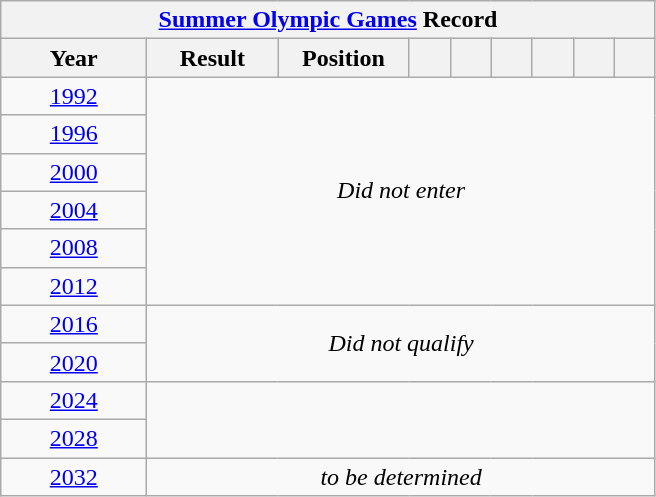<table class="wikitable" style="text-align: center;">
<tr>
<th colspan=9><a href='#'>Summer Olympic Games</a> Record</th>
</tr>
<tr>
<th width="90">Year</th>
<th width="80">Result</th>
<th width="80">Position</th>
<th width="20"></th>
<th width="20"></th>
<th width="20"></th>
<th width="20"></th>
<th width="20"></th>
<th width="20"></th>
</tr>
<tr>
<td> <a href='#'>1992</a></td>
<td rowspan=6 colspan=8><em>Did not enter</em></td>
</tr>
<tr>
<td> <a href='#'>1996</a></td>
</tr>
<tr>
<td> <a href='#'>2000</a></td>
</tr>
<tr>
<td> <a href='#'>2004</a></td>
</tr>
<tr>
<td> <a href='#'>2008</a></td>
</tr>
<tr>
<td> <a href='#'>2012</a></td>
</tr>
<tr>
<td> <a href='#'>2016</a></td>
<td rowspan=2 colspan=8><em>Did not qualify</em></td>
</tr>
<tr>
<td> <a href='#'>2020</a></td>
</tr>
<tr>
<td> <a href='#'>2024</a></td>
</tr>
<tr>
<td> <a href='#'>2028</a></td>
</tr>
<tr>
<td> <a href='#'>2032</a></td>
<td rowspan=2 colspan=8><em>to be determined</em></td>
</tr>
</table>
